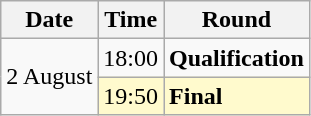<table class="wikitable">
<tr>
<th>Date</th>
<th>Time</th>
<th>Round</th>
</tr>
<tr>
<td rowspan=2>2 August</td>
<td>18:00</td>
<td><strong>Qualification</strong></td>
</tr>
<tr style=background:lemonchiffon>
<td>19:50</td>
<td><strong>Final</strong></td>
</tr>
</table>
